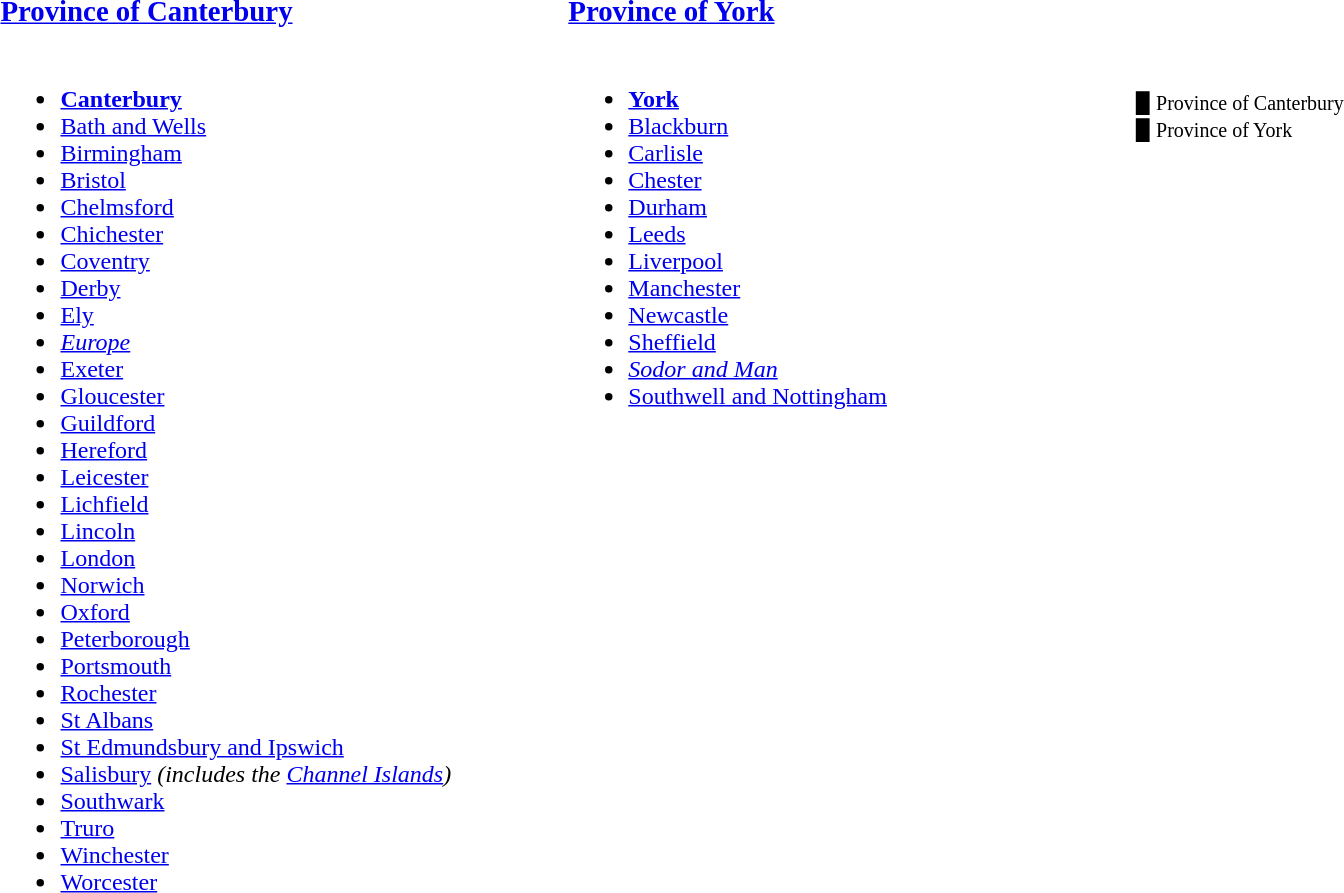<table style="width:90%">
<tr>
<th style="text-align:left;"><big><a href='#'>Province of Canterbury</a></big></th>
<th style="text-align:left;"><big><a href='#'>Province of York</a></big></th>
<th></th>
</tr>
<tr>
<td width="33%" valign="top"><br><ul><li><strong><a href='#'>Canterbury</a></strong></li><li><a href='#'>Bath and Wells</a></li><li><a href='#'>Birmingham</a></li><li><a href='#'>Bristol</a></li><li><a href='#'>Chelmsford</a></li><li><a href='#'>Chichester</a></li><li><a href='#'>Coventry</a></li><li><a href='#'>Derby</a></li><li><a href='#'>Ely</a></li><li><em><a href='#'>Europe</a></em></li><li><a href='#'>Exeter</a></li><li><a href='#'>Gloucester</a></li><li><a href='#'>Guildford</a></li><li><a href='#'>Hereford</a></li><li><a href='#'>Leicester</a></li><li><a href='#'>Lichfield</a></li><li><a href='#'>Lincoln</a></li><li><a href='#'>London</a></li><li><a href='#'>Norwich</a></li><li><a href='#'>Oxford</a></li><li><a href='#'>Peterborough</a></li><li><a href='#'>Portsmouth</a></li><li><a href='#'>Rochester</a></li><li><a href='#'>St Albans</a></li><li><a href='#'>St Edmundsbury and Ipswich</a></li><li><a href='#'>Salisbury</a> <em>(includes the <a href='#'>Channel Islands</a>)</em></li><li><a href='#'>Southwark</a></li><li><a href='#'>Truro</a></li><li><a href='#'>Winchester</a></li><li><a href='#'>Worcester</a></li></ul></td>
<td width="33%" valign="top"><br><ul><li><strong><a href='#'>York</a></strong></li><li><a href='#'>Blackburn</a></li><li><a href='#'>Carlisle</a></li><li><a href='#'>Chester</a></li><li><a href='#'>Durham</a></li><li><a href='#'>Leeds</a></li><li><a href='#'>Liverpool</a></li><li><a href='#'>Manchester</a></li><li><a href='#'>Newcastle</a></li><li><a href='#'>Sheffield</a></li><li><em><a href='#'>Sodor and Man</a></em></li><li><a href='#'>Southwell and Nottingham</a></li></ul></td>
<td width="33%" valign="top"><br><br><small><span>▉</span> Province of Canterbury<br><span>▉</span> Province of York<br></small><br></td>
</tr>
</table>
